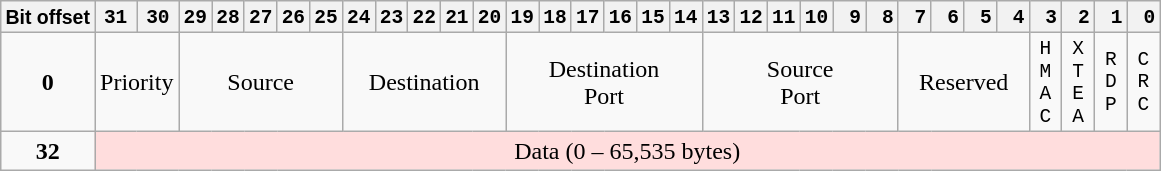<table class="wikitable" style="text-align:center">
<tr style="font-family:monospace, monospace; font-size:small;">
<th style="font-family:Arial;">Bit offset</th>
<th>31</th>
<th>30</th>
<th>29</th>
<th>28</th>
<th>27</th>
<th>26</th>
<th>25</th>
<th>24</th>
<th>23</th>
<th>22</th>
<th>21</th>
<th>20</th>
<th>19</th>
<th>18</th>
<th>17</th>
<th>16</th>
<th>15</th>
<th>14</th>
<th>13</th>
<th>12</th>
<th>11</th>
<th>10</th>
<th> 9</th>
<th> 8</th>
<th> 7</th>
<th> 6</th>
<th> 5</th>
<th> 4</th>
<th> 3</th>
<th> 2</th>
<th> 1</th>
<th> 0</th>
</tr>
<tr>
<td><strong>0</strong></td>
<td colspan="2">Priority</td>
<td colspan="5">Source</td>
<td colspan="5">Destination</td>
<td colspan="6">Destination<br>Port</td>
<td colspan="6">Source<br>Port</td>
<td colspan="4">Reserved</td>
<td style="font-family:monospace, monospace; font-size:small;">H<br>M<br>A<br>C</td>
<td style="font-family:monospace, monospace; font-size:small;">X<br>T<br>E<br>A</td>
<td style="font-family:monospace, monospace; font-size:small;">R<br>D<br>P</td>
<td style="font-family:monospace, monospace; font-size:small;">C<br>R<br>C</td>
</tr>
<tr>
<td><strong>32</strong></td>
<td colspan="32" style="background:#FFDDDD;">Data (0 – 65,535 bytes)</td>
</tr>
</table>
